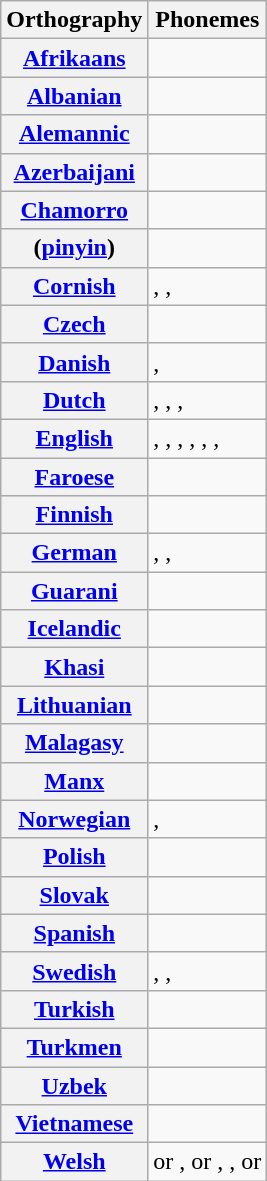<table class="wikitable mw-collapsible">
<tr>
<th>Orthography</th>
<th>Phonemes</th>
</tr>
<tr>
<th><a href='#'>Afrikaans</a></th>
<td></td>
</tr>
<tr>
<th><a href='#'>Albanian</a></th>
<td></td>
</tr>
<tr>
<th><a href='#'>Alemannic</a></th>
<td></td>
</tr>
<tr>
<th><a href='#'>Azerbaijani</a></th>
<td></td>
</tr>
<tr>
<th><a href='#'>Chamorro</a></th>
<td></td>
</tr>
<tr>
<th> (<a href='#'>pinyin</a>)</th>
<td></td>
</tr>
<tr>
<th><a href='#'>Cornish</a></th>
<td>, , </td>
</tr>
<tr>
<th><a href='#'>Czech</a></th>
<td></td>
</tr>
<tr>
<th><a href='#'>Danish</a></th>
<td>, </td>
</tr>
<tr>
<th><a href='#'>Dutch</a></th>
<td>, , , </td>
</tr>
<tr>
<th><a href='#'>English</a></th>
<td>, , , , , , </td>
</tr>
<tr>
<th><a href='#'>Faroese</a></th>
<td></td>
</tr>
<tr>
<th><a href='#'>Finnish</a></th>
<td></td>
</tr>
<tr>
<th><a href='#'>German</a></th>
<td>, , </td>
</tr>
<tr>
<th><a href='#'>Guarani</a></th>
<td></td>
</tr>
<tr>
<th><a href='#'>Icelandic</a></th>
<td></td>
</tr>
<tr>
<th><a href='#'>Khasi</a></th>
<td></td>
</tr>
<tr>
<th><a href='#'>Lithuanian</a></th>
<td></td>
</tr>
<tr>
<th><a href='#'>Malagasy</a></th>
<td></td>
</tr>
<tr>
<th><a href='#'>Manx</a></th>
<td></td>
</tr>
<tr>
<th><a href='#'>Norwegian</a></th>
<td>, </td>
</tr>
<tr>
<th><a href='#'>Polish</a></th>
<td></td>
</tr>
<tr>
<th><a href='#'>Slovak</a></th>
<td></td>
</tr>
<tr>
<th><a href='#'>Spanish</a></th>
<td></td>
</tr>
<tr>
<th><a href='#'>Swedish</a></th>
<td>, , </td>
</tr>
<tr>
<th><a href='#'>Turkish</a></th>
<td></td>
</tr>
<tr>
<th><a href='#'>Turkmen</a></th>
<td></td>
</tr>
<tr>
<th><a href='#'>Uzbek</a></th>
<td></td>
</tr>
<tr>
<th><a href='#'>Vietnamese</a></th>
<td></td>
</tr>
<tr>
<th><a href='#'>Welsh</a></th>
<td> or ,  or , ,  or </td>
</tr>
</table>
